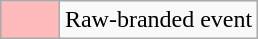<table class="wikitable" style="margin: 0 auto">
<tr>
<td style="background:#FBB; width:2em"></td>
<td Raw (WWE brand)>Raw-branded event</td>
</tr>
</table>
